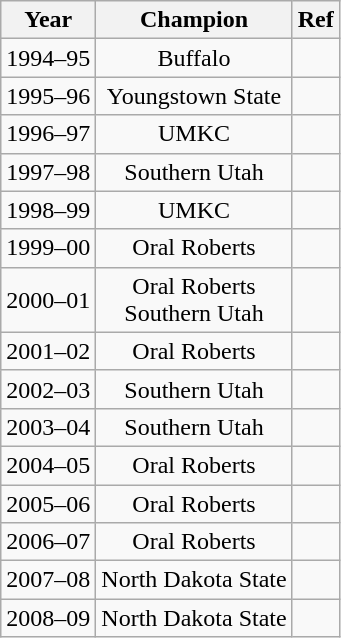<table class="wikitable" style="text-align:center;" cellspacing="2">
<tr>
<th>Year</th>
<th>Champion</th>
<th>Ref</th>
</tr>
<tr>
<td>1994–95</td>
<td>Buffalo</td>
<td></td>
</tr>
<tr>
<td>1995–96</td>
<td>Youngstown State</td>
<td></td>
</tr>
<tr>
<td>1996–97</td>
<td>UMKC</td>
<td></td>
</tr>
<tr>
<td>1997–98</td>
<td>Southern Utah</td>
<td></td>
</tr>
<tr>
<td>1998–99</td>
<td>UMKC</td>
<td></td>
</tr>
<tr>
<td>1999–00</td>
<td>Oral Roberts</td>
<td></td>
</tr>
<tr>
<td>2000–01</td>
<td>Oral Roberts<br>Southern Utah</td>
<td></td>
</tr>
<tr>
<td>2001–02</td>
<td>Oral Roberts</td>
<td></td>
</tr>
<tr>
<td>2002–03</td>
<td>Southern Utah</td>
<td></td>
</tr>
<tr>
<td>2003–04</td>
<td>Southern Utah</td>
<td></td>
</tr>
<tr>
<td>2004–05</td>
<td>Oral Roberts</td>
<td></td>
</tr>
<tr>
<td>2005–06</td>
<td>Oral Roberts</td>
<td></td>
</tr>
<tr>
<td>2006–07</td>
<td>Oral Roberts</td>
<td></td>
</tr>
<tr>
<td>2007–08</td>
<td>North Dakota State</td>
<td></td>
</tr>
<tr>
<td>2008–09</td>
<td>North Dakota State</td>
<td></td>
</tr>
</table>
